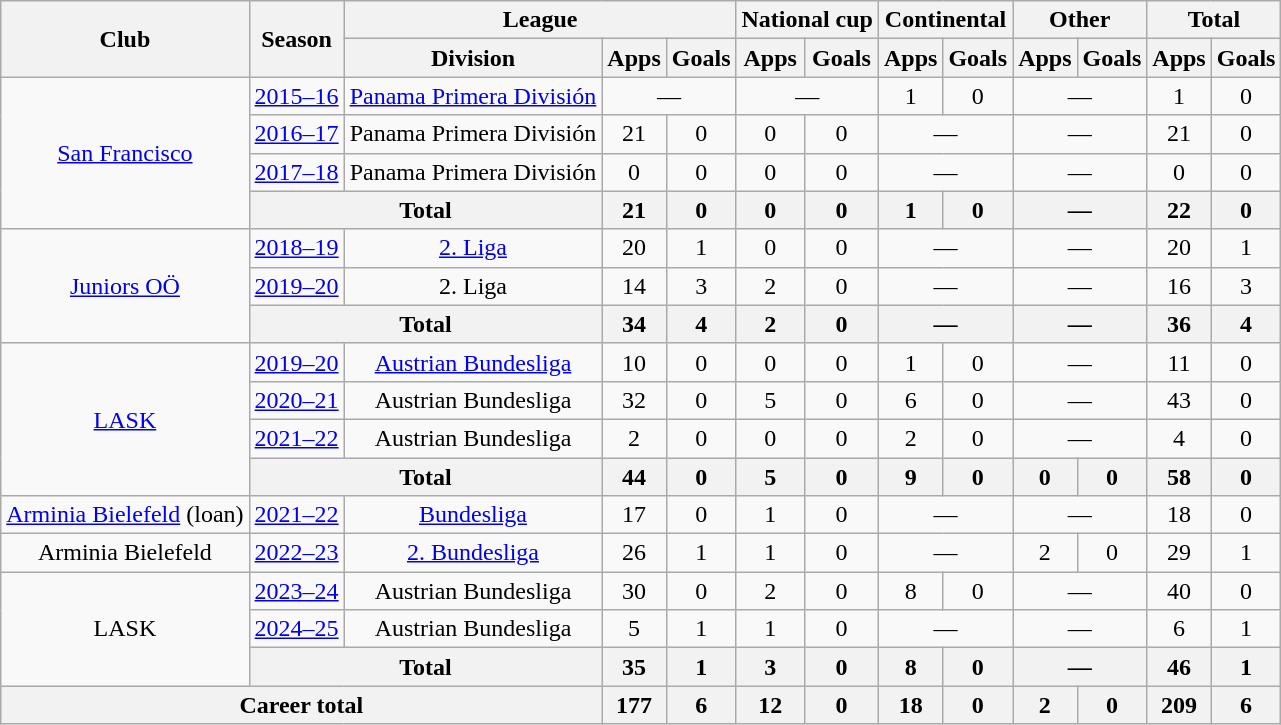<table class="wikitable" style="text-align: center">
<tr>
<th rowspan="2">Club</th>
<th rowspan="2">Season</th>
<th colspan="3">League</th>
<th colspan="2">National cup</th>
<th colspan="2">Continental</th>
<th colspan="2">Other</th>
<th colspan="2">Total</th>
</tr>
<tr>
<th>Division</th>
<th>Apps</th>
<th>Goals</th>
<th>Apps</th>
<th>Goals</th>
<th>Apps</th>
<th>Goals</th>
<th>Apps</th>
<th>Goals</th>
<th>Apps</th>
<th>Goals</th>
</tr>
<tr>
<td rowspan="4"><a href='#'>San Francisco</a></td>
<td><a href='#'>2015–16</a></td>
<td><a href='#'>Panama Primera División</a></td>
<td colspan="2">—</td>
<td colspan="2">—</td>
<td>1</td>
<td>0</td>
<td colspan="2">—</td>
<td>1</td>
<td>0</td>
</tr>
<tr>
<td><a href='#'>2016–17</a></td>
<td>Panama Primera División</td>
<td>21</td>
<td>0</td>
<td>0</td>
<td>0</td>
<td colspan="2">—</td>
<td colspan="2">—</td>
<td>21</td>
<td>0</td>
</tr>
<tr>
<td><a href='#'>2017–18</a></td>
<td>Panama Primera División</td>
<td>0</td>
<td>0</td>
<td>0</td>
<td>0</td>
<td colspan="2">—</td>
<td colspan="2">—</td>
<td>0</td>
<td>0</td>
</tr>
<tr>
<th colspan="2">Total</th>
<th>21</th>
<th>0</th>
<th>0</th>
<th>0</th>
<th>1</th>
<th>0</th>
<th colspan="2">—</th>
<th>22</th>
<th>0</th>
</tr>
<tr>
<td rowspan="3"><a href='#'>Juniors OÖ</a></td>
<td><a href='#'>2018–19</a></td>
<td><a href='#'>2. Liga</a></td>
<td>20</td>
<td>1</td>
<td>0</td>
<td>0</td>
<td colspan="2">—</td>
<td colspan="2">—</td>
<td>20</td>
<td>1</td>
</tr>
<tr>
<td><a href='#'>2019–20</a></td>
<td>2. Liga</td>
<td>14</td>
<td>3</td>
<td>2</td>
<td>0</td>
<td colspan="2">—</td>
<td colspan="2">—</td>
<td>16</td>
<td>3</td>
</tr>
<tr>
<th colspan="2">Total</th>
<th>34</th>
<th>4</th>
<th>2</th>
<th>0</th>
<th colspan="2">—</th>
<th colspan="2">—</th>
<th>36</th>
<th>4</th>
</tr>
<tr>
<td rowspan="4"><a href='#'>LASK</a></td>
<td><a href='#'>2019–20</a></td>
<td><a href='#'>Austrian Bundesliga</a></td>
<td>10</td>
<td>0</td>
<td>0</td>
<td>0</td>
<td>1</td>
<td>0</td>
<td colspan="2">—</td>
<td>11</td>
<td>0</td>
</tr>
<tr>
<td><a href='#'>2020–21</a></td>
<td>Austrian Bundesliga</td>
<td>32</td>
<td>0</td>
<td>5</td>
<td>0</td>
<td>6</td>
<td>0</td>
<td colspan="2">—</td>
<td>43</td>
<td>0</td>
</tr>
<tr>
<td><a href='#'>2021–22</a></td>
<td>Austrian Bundesliga</td>
<td>2</td>
<td>0</td>
<td>0</td>
<td>0</td>
<td>2</td>
<td>0</td>
<td colspan="2">—</td>
<td>4</td>
<td>0</td>
</tr>
<tr>
<th colspan="2">Total</th>
<th>44</th>
<th>0</th>
<th>5</th>
<th>0</th>
<th>9</th>
<th>0</th>
<th>0</th>
<th>0</th>
<th>58</th>
<th>0</th>
</tr>
<tr>
<td><a href='#'>Arminia Bielefeld</a> (loan)</td>
<td><a href='#'>2021–22</a></td>
<td><a href='#'>Bundesliga</a></td>
<td>17</td>
<td>0</td>
<td>1</td>
<td>0</td>
<td colspan="2">—</td>
<td colspan="2">—</td>
<td>18</td>
<td>0</td>
</tr>
<tr>
<td>Arminia Bielefeld</td>
<td><a href='#'>2022–23</a></td>
<td><a href='#'>2. Bundesliga</a></td>
<td>26</td>
<td>1</td>
<td>1</td>
<td>0</td>
<td colspan="2">—</td>
<td>2</td>
<td>0</td>
<td>29</td>
<td>1</td>
</tr>
<tr>
<td rowspan="3">LASK</td>
<td><a href='#'>2023–24</a></td>
<td>Austrian Bundesliga</td>
<td>30</td>
<td>0</td>
<td>2</td>
<td>0</td>
<td>8</td>
<td>0</td>
<td colspan="2">—</td>
<td>40</td>
<td>0</td>
</tr>
<tr>
<td><a href='#'>2024–25</a></td>
<td>Austrian Bundesliga</td>
<td>5</td>
<td>1</td>
<td>1</td>
<td>0</td>
<td colspan="2">—</td>
<td colspan="2">—</td>
<td>6</td>
<td>1</td>
</tr>
<tr>
<th colspan="2">Total</th>
<th>35</th>
<th>1</th>
<th>3</th>
<th>0</th>
<th>8</th>
<th>0</th>
<th colspan="2">—</th>
<th>46</th>
<th>1</th>
</tr>
<tr>
<th colspan="3">Career total</th>
<th>177</th>
<th>6</th>
<th>12</th>
<th>0</th>
<th>18</th>
<th>0</th>
<th>2</th>
<th>0</th>
<th>209</th>
<th>6</th>
</tr>
</table>
